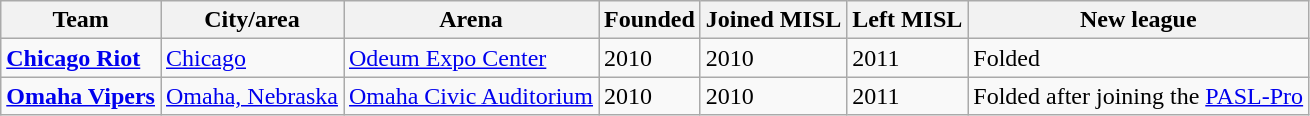<table class="wikitable">
<tr>
<th>Team</th>
<th>City/area</th>
<th>Arena</th>
<th>Founded</th>
<th>Joined MISL</th>
<th>Left MISL</th>
<th>New league</th>
</tr>
<tr>
<td><strong><a href='#'>Chicago Riot</a></strong></td>
<td><a href='#'>Chicago</a></td>
<td><a href='#'>Odeum Expo Center</a></td>
<td>2010</td>
<td>2010</td>
<td>2011</td>
<td>Folded</td>
</tr>
<tr>
<td><strong><a href='#'>Omaha Vipers</a></strong></td>
<td><a href='#'>Omaha, Nebraska</a></td>
<td><a href='#'>Omaha Civic Auditorium</a></td>
<td>2010</td>
<td>2010</td>
<td>2011</td>
<td>Folded after joining the <a href='#'>PASL-Pro</a></td>
</tr>
</table>
